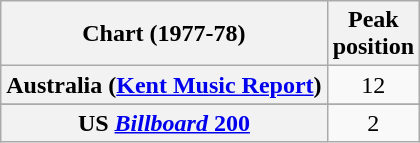<table class="wikitable sortable plainrowheaders" style="text-align:center">
<tr>
<th>Chart (1977-78)</th>
<th>Peak<br>position</th>
</tr>
<tr>
<th scope="row">Australia (<a href='#'>Kent Music Report</a>)</th>
<td>12</td>
</tr>
<tr>
</tr>
<tr>
</tr>
<tr>
</tr>
<tr>
</tr>
<tr>
<th scope="row">US <a href='#'><em>Billboard</em> 200</a></th>
<td>2</td>
</tr>
</table>
